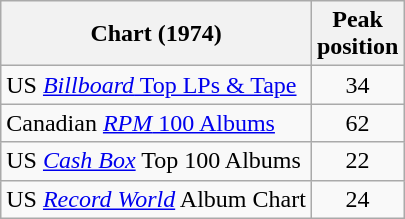<table class="wikitable">
<tr>
<th>Chart (1974)</th>
<th>Peak<br>position</th>
</tr>
<tr>
<td>US <a href='#'><em>Billboard</em> Top LPs & Tape</a></td>
<td align="center">34</td>
</tr>
<tr>
<td>Canadian <a href='#'><em>RPM</em> 100 Albums</a></td>
<td align="center">62</td>
</tr>
<tr>
<td>US <em><a href='#'>Cash Box</a></em> Top 100 Albums</td>
<td align="center">22</td>
</tr>
<tr>
<td>US <em><a href='#'>Record World</a></em> Album Chart</td>
<td align="center">24</td>
</tr>
</table>
